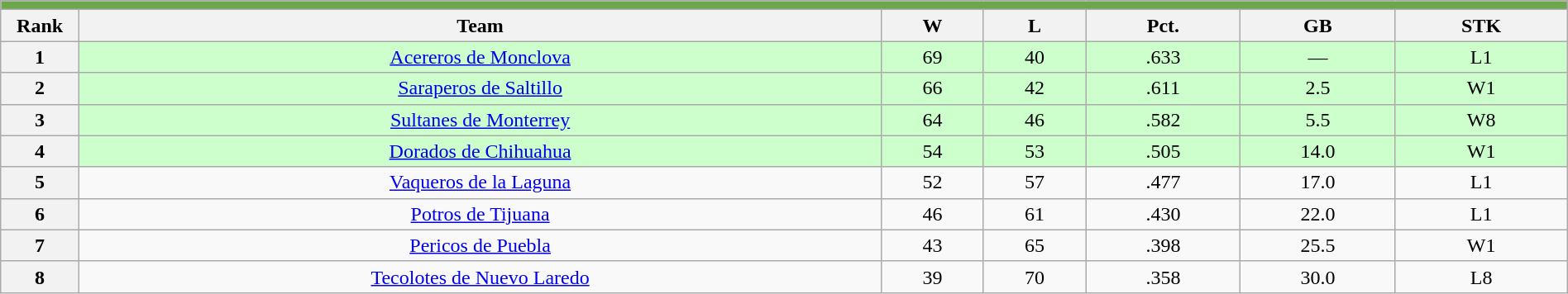<table class="wikitable plainrowheaders" width="100%" style="text-align:center;">
<tr>
<th style="background:#6DA74B;" colspan="8"></th>
</tr>
<tr>
<th scope="col" width="5%">Rank</th>
<th>Team</th>
<th>W</th>
<th>L</th>
<th>Pct.</th>
<th>GB</th>
<th>STK</th>
</tr>
<tr style="background-color:#ccffcc;">
<th>1</th>
<td><a href='#'>Acereros de Monclova</a></td>
<td>69</td>
<td>40</td>
<td>.633</td>
<td>—</td>
<td>L1</td>
</tr>
<tr style="background-color:#ccffcc;">
<th>2</th>
<td><a href='#'>Saraperos de Saltillo</a></td>
<td>66</td>
<td>42</td>
<td>.611</td>
<td>2.5</td>
<td>W1</td>
</tr>
<tr style="background-color:#ccffcc;">
<th>3</th>
<td><a href='#'>Sultanes de Monterrey</a></td>
<td>64</td>
<td>46</td>
<td>.582</td>
<td>5.5</td>
<td>W8</td>
</tr>
<tr style="background-color:#ccffcc;">
<th>4</th>
<td><a href='#'>Dorados de Chihuahua</a></td>
<td>54</td>
<td>53</td>
<td>.505</td>
<td>14.0</td>
<td>W1</td>
</tr>
<tr>
<th>5</th>
<td><a href='#'>Vaqueros de la Laguna</a></td>
<td>52</td>
<td>57</td>
<td>.477</td>
<td>17.0</td>
<td>L1</td>
</tr>
<tr>
<th>6</th>
<td><a href='#'>Potros de Tijuana</a></td>
<td>46</td>
<td>61</td>
<td>.430</td>
<td>22.0</td>
<td>L1</td>
</tr>
<tr>
<th>7</th>
<td><a href='#'>Pericos de Puebla</a></td>
<td>43</td>
<td>65</td>
<td>.398</td>
<td>25.5</td>
<td>W1</td>
</tr>
<tr>
<th>8</th>
<td><a href='#'>Tecolotes de Nuevo Laredo</a></td>
<td>39</td>
<td>70</td>
<td>.358</td>
<td>30.0</td>
<td>L8</td>
</tr>
</table>
